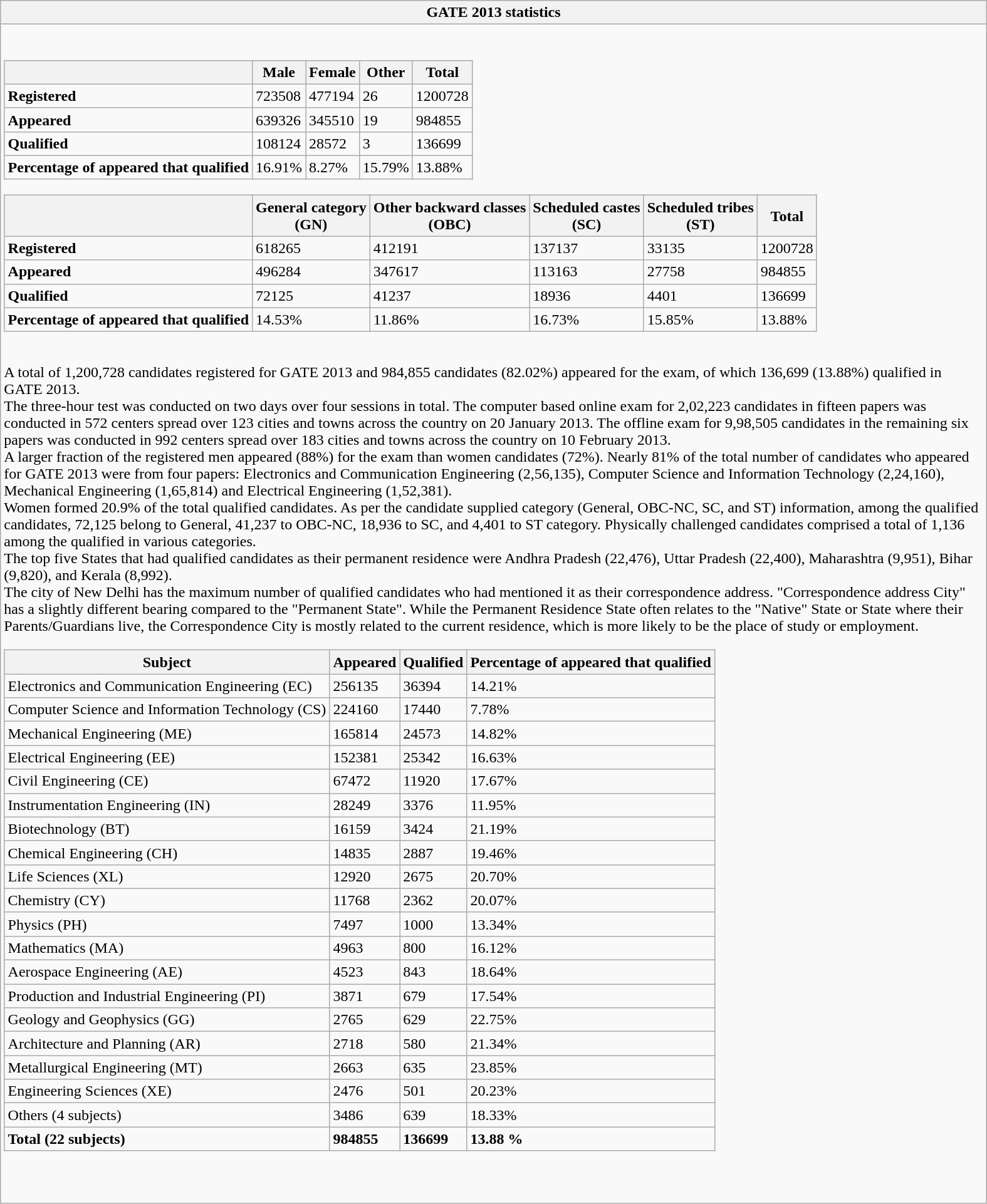<table class="wikitable collapsible collapsed" style="width:1050px;">
<tr>
<th>GATE 2013 statistics</th>
</tr>
<tr>
<td><br><div>
<table class="wikitable">
<tr>
<th></th>
<th>Male</th>
<th>Female</th>
<th>Other</th>
<th>Total</th>
</tr>
<tr>
<td><strong>Registered</strong></td>
<td>723508</td>
<td>477194</td>
<td>26</td>
<td>1200728</td>
</tr>
<tr>
<td><strong>Appeared</strong></td>
<td>639326</td>
<td>345510</td>
<td>19</td>
<td>984855</td>
</tr>
<tr>
<td><strong>Qualified</strong></td>
<td>108124</td>
<td>28572</td>
<td>3</td>
<td>136699</td>
</tr>
<tr>
<td><strong>Percentage of appeared that qualified</strong></td>
<td>16.91%</td>
<td>8.27%</td>
<td>15.79%</td>
<td>13.88%</td>
</tr>
</table>
<table class = "wikitable">
<tr>
<th></th>
<th>General category <br> (GN)</th>
<th>Other backward classes <br> (OBC)</th>
<th>Scheduled castes <br> (SC)</th>
<th>Scheduled tribes <br> (ST)</th>
<th>Total</th>
</tr>
<tr>
<td><strong>Registered</strong></td>
<td>618265</td>
<td>412191</td>
<td>137137</td>
<td>33135</td>
<td>1200728</td>
</tr>
<tr>
<td><strong>Appeared</strong></td>
<td>496284</td>
<td>347617</td>
<td>113163</td>
<td>27758</td>
<td>984855</td>
</tr>
<tr>
<td><strong>Qualified</strong></td>
<td>72125</td>
<td>41237</td>
<td>18936</td>
<td>4401</td>
<td>136699</td>
</tr>
<tr>
<td><strong>Percentage of appeared that qualified</strong></td>
<td>14.53%</td>
<td>11.86%</td>
<td>16.73%</td>
<td>15.85%</td>
<td>13.88%</td>
</tr>
</table>
</div><br>A total of 1,200,728 candidates registered for GATE 2013 and 984,855 candidates (82.02%) appeared for the exam, of which 136,699 (13.88%) qualified in GATE 2013.<br>The three-hour test was conducted on two days over four sessions in total. The computer based online exam for 2,02,223 candidates in fifteen papers was conducted in 572 centers spread over 123 cities and towns across the country on 20 January 2013. The offline exam for 9,98,505 candidates in the remaining six papers was conducted in 992 centers spread over 183 cities and towns across the country on 10 February 2013.<br>A larger fraction of the registered men appeared (88%) for the exam than women candidates (72%). Nearly 81% of the total number of candidates who appeared for GATE 2013 were from four papers: Electronics and Communication Engineering (2,56,135), Computer Science and Information Technology (2,24,160), Mechanical Engineering (1,65,814) and Electrical Engineering (1,52,381).<br>Women formed 20.9% of the total qualified candidates. As per the candidate supplied category (General, OBC-NC, SC, and ST) information, among the qualified candidates, 72,125 belong to General, 41,237 to OBC-NC, 18,936 to SC, and 4,401 to ST category. Physically challenged candidates comprised a total of 1,136 among the qualified in various categories.<br>The top five States that had qualified candidates as their permanent residence were Andhra Pradesh (22,476), Uttar Pradesh (22,400), Maharashtra (9,951), Bihar (9,820), and Kerala (8,992).<br>The city of New Delhi has the maximum number of qualified candidates who had mentioned it as their correspondence address. "Correspondence address City" has a slightly different bearing compared to the "Permanent State".  While the Permanent Residence State often relates to the "Native" State or State where their Parents/Guardians live, the Correspondence City is mostly related to the current residence, which is more likely to be the place of study or employment.<br><table class = "wikitable collapsible sortable">
<tr>
<th>Subject</th>
<th>Appeared</th>
<th>Qualified</th>
<th>Percentage of appeared that qualified</th>
</tr>
<tr>
<td>Electronics and Communication Engineering (EC)</td>
<td>256135</td>
<td>36394</td>
<td>14.21%</td>
</tr>
<tr>
<td>Computer Science and Information Technology (CS)</td>
<td>224160</td>
<td>17440</td>
<td>7.78%</td>
</tr>
<tr>
<td>Mechanical Engineering (ME)</td>
<td>165814</td>
<td>24573</td>
<td>14.82%</td>
</tr>
<tr>
<td>Electrical Engineering (EE)</td>
<td>152381</td>
<td>25342</td>
<td>16.63%</td>
</tr>
<tr>
<td>Civil Engineering (CE)</td>
<td>67472</td>
<td>11920</td>
<td>17.67%</td>
</tr>
<tr>
<td>Instrumentation Engineering (IN)</td>
<td>28249</td>
<td>3376</td>
<td>11.95%</td>
</tr>
<tr>
<td>Biotechnology (BT)</td>
<td>16159</td>
<td>3424</td>
<td>21.19%</td>
</tr>
<tr>
<td>Chemical Engineering (CH)</td>
<td>14835</td>
<td>2887</td>
<td>19.46%</td>
</tr>
<tr>
<td>Life Sciences (XL)</td>
<td>12920</td>
<td>2675</td>
<td>20.70%</td>
</tr>
<tr>
<td>Chemistry (CY)</td>
<td>11768</td>
<td>2362</td>
<td>20.07%</td>
</tr>
<tr>
<td>Physics (PH)</td>
<td>7497</td>
<td>1000</td>
<td>13.34%</td>
</tr>
<tr>
<td>Mathematics (MA)</td>
<td>4963</td>
<td>800</td>
<td>16.12%</td>
</tr>
<tr>
<td>Aerospace Engineering (AE)</td>
<td>4523</td>
<td>843</td>
<td>18.64%</td>
</tr>
<tr>
<td>Production and Industrial Engineering (PI)</td>
<td>3871</td>
<td>679</td>
<td>17.54%</td>
</tr>
<tr>
<td>Geology and Geophysics (GG)</td>
<td>2765</td>
<td>629</td>
<td>22.75%</td>
</tr>
<tr>
<td>Architecture and Planning (AR)</td>
<td>2718</td>
<td>580</td>
<td>21.34%</td>
</tr>
<tr>
<td>Metallurgical Engineering (MT)</td>
<td>2663</td>
<td>635</td>
<td>23.85%</td>
</tr>
<tr>
<td>Engineering Sciences (XE)</td>
<td>2476</td>
<td>501</td>
<td>20.23%</td>
</tr>
<tr>
<td>Others (4 subjects)</td>
<td>3486</td>
<td>639</td>
<td>18.33%</td>
</tr>
<tr>
<td><strong>Total (22 subjects)</strong></td>
<td><strong>984855</strong></td>
<td><strong>136699</strong></td>
<td><strong>13.88 %</strong></td>
</tr>
</table>
<br><br></td>
</tr>
</table>
